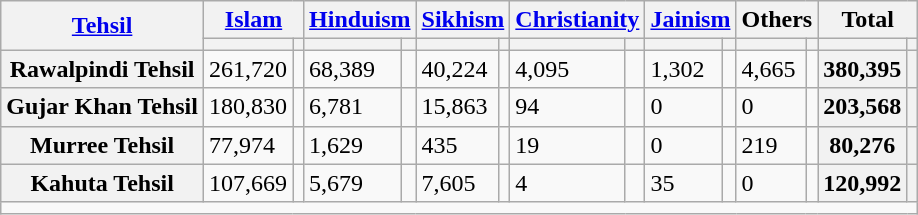<table class="wikitable sortable">
<tr>
<th rowspan="2"><a href='#'>Tehsil</a></th>
<th colspan="2"><a href='#'>Islam</a> </th>
<th colspan="2"><a href='#'>Hinduism</a> </th>
<th colspan="2"><a href='#'>Sikhism</a> </th>
<th colspan="2"><a href='#'>Christianity</a> </th>
<th colspan="2"><a href='#'>Jainism</a> </th>
<th colspan="2">Others</th>
<th colspan="2">Total</th>
</tr>
<tr>
<th><a href='#'></a></th>
<th></th>
<th></th>
<th></th>
<th></th>
<th></th>
<th></th>
<th></th>
<th></th>
<th></th>
<th></th>
<th></th>
<th></th>
<th></th>
</tr>
<tr>
<th>Rawalpindi Tehsil</th>
<td>261,720</td>
<td></td>
<td>68,389</td>
<td></td>
<td>40,224</td>
<td></td>
<td>4,095</td>
<td></td>
<td>1,302</td>
<td></td>
<td>4,665</td>
<td></td>
<th>380,395</th>
<th></th>
</tr>
<tr>
<th>Gujar Khan Tehsil</th>
<td>180,830</td>
<td></td>
<td>6,781</td>
<td></td>
<td>15,863</td>
<td></td>
<td>94</td>
<td></td>
<td>0</td>
<td></td>
<td>0</td>
<td></td>
<th>203,568</th>
<th></th>
</tr>
<tr>
<th>Murree Tehsil</th>
<td>77,974</td>
<td></td>
<td>1,629</td>
<td></td>
<td>435</td>
<td></td>
<td>19</td>
<td></td>
<td>0</td>
<td></td>
<td>219</td>
<td></td>
<th>80,276</th>
<th></th>
</tr>
<tr>
<th>Kahuta Tehsil</th>
<td>107,669</td>
<td></td>
<td>5,679</td>
<td></td>
<td>7,605</td>
<td></td>
<td>4</td>
<td></td>
<td>35</td>
<td></td>
<td>0</td>
<td></td>
<th>120,992</th>
<th></th>
</tr>
<tr class="sortbottom">
<td colspan="15"></td>
</tr>
</table>
